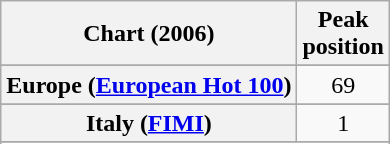<table class="wikitable sortable plainrowheaders" style="text-align:center">
<tr>
<th scope="col">Chart (2006)</th>
<th scope="col">Peak<br>position</th>
</tr>
<tr>
</tr>
<tr>
</tr>
<tr>
</tr>
<tr>
<th scope="row">Europe (<a href='#'>European Hot 100</a>)</th>
<td align="center">69</td>
</tr>
<tr>
</tr>
<tr>
<th scope="row">Italy (<a href='#'>FIMI</a>)</th>
<td style="text-align:center;">1</td>
</tr>
<tr>
</tr>
<tr>
</tr>
</table>
